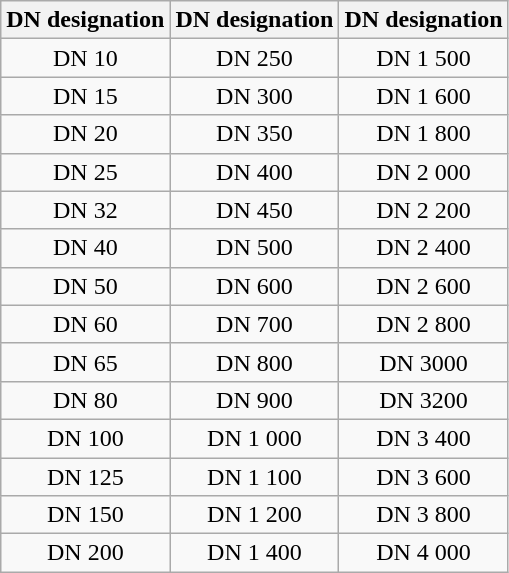<table class="wikitable"  style=text-align:center;>
<tr>
<th>DN designation</th>
<th>DN designation</th>
<th>DN designation</th>
</tr>
<tr>
<td>DN 10</td>
<td>DN 250</td>
<td>DN 1 500</td>
</tr>
<tr>
<td>DN 15</td>
<td>DN 300</td>
<td>DN 1 600</td>
</tr>
<tr>
<td>DN 20</td>
<td>DN 350</td>
<td>DN 1 800</td>
</tr>
<tr>
<td>DN 25</td>
<td>DN 400</td>
<td>DN 2 000</td>
</tr>
<tr>
<td>DN 32</td>
<td>DN 450</td>
<td>DN 2 200</td>
</tr>
<tr>
<td>DN 40</td>
<td>DN 500</td>
<td>DN 2 400</td>
</tr>
<tr>
<td>DN 50</td>
<td>DN 600</td>
<td>DN 2 600</td>
</tr>
<tr>
<td>DN 60</td>
<td>DN 700</td>
<td>DN 2 800</td>
</tr>
<tr>
<td>DN 65</td>
<td>DN 800</td>
<td>DN 3000</td>
</tr>
<tr>
<td>DN 80</td>
<td>DN 900</td>
<td>DN 3200</td>
</tr>
<tr>
<td>DN 100</td>
<td>DN 1 000</td>
<td>DN 3 400</td>
</tr>
<tr>
<td>DN 125</td>
<td>DN 1 100</td>
<td>DN 3 600</td>
</tr>
<tr>
<td>DN 150</td>
<td>DN 1 200</td>
<td>DN 3 800</td>
</tr>
<tr>
<td>DN 200</td>
<td>DN 1 400</td>
<td>DN 4 000</td>
</tr>
</table>
